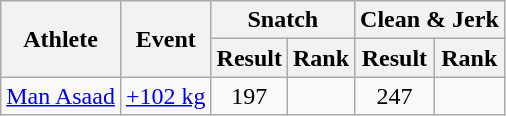<table class="wikitable">
<tr>
<th rowspan="2">Athlete</th>
<th rowspan="2">Event</th>
<th colspan="2">Snatch</th>
<th colspan="2">Clean & Jerk</th>
</tr>
<tr>
<th>Result</th>
<th>Rank</th>
<th>Result</th>
<th>Rank</th>
</tr>
<tr align=center>
<td align=left><a href='#'>Man Asaad</a></td>
<td align=left><a href='#'>+102 kg</a></td>
<td>197</td>
<td></td>
<td>247</td>
<td></td>
</tr>
</table>
